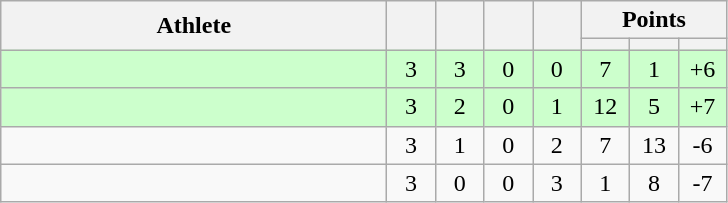<table class="wikitable" style="text-align: center; font-size:100% ">
<tr>
<th rowspan=2 width=250>Athlete</th>
<th rowspan=2 width=25></th>
<th rowspan=2 width=25></th>
<th rowspan=2 width=25></th>
<th rowspan=2 width=25></th>
<th colspan=3>Points</th>
</tr>
<tr>
<th width=25></th>
<th width=25></th>
<th width=25></th>
</tr>
<tr bgcolor="ccffcc">
<td align=left></td>
<td>3</td>
<td>3</td>
<td>0</td>
<td>0</td>
<td>7</td>
<td>1</td>
<td>+6</td>
</tr>
<tr bgcolor="ccffcc">
<td align=left></td>
<td>3</td>
<td>2</td>
<td>0</td>
<td>1</td>
<td>12</td>
<td>5</td>
<td>+7</td>
</tr>
<tr>
<td align=left></td>
<td>3</td>
<td>1</td>
<td>0</td>
<td>2</td>
<td>7</td>
<td>13</td>
<td>-6</td>
</tr>
<tr>
<td align=left></td>
<td>3</td>
<td>0</td>
<td>0</td>
<td>3</td>
<td>1</td>
<td>8</td>
<td>-7</td>
</tr>
</table>
